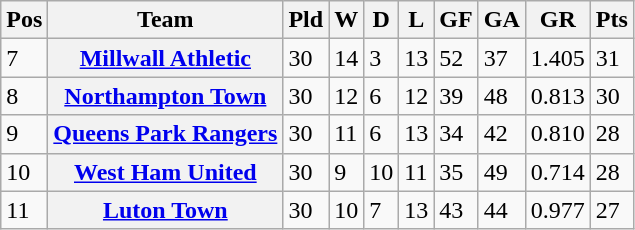<table class="wikitable sortable">
<tr>
<th><abbr>Pos</abbr></th>
<th align="left">Team</th>
<th><abbr>Pld</abbr></th>
<th><abbr>W</abbr></th>
<th><abbr>D</abbr></th>
<th><abbr>L</abbr></th>
<th><abbr>GF</abbr></th>
<th><abbr>GA</abbr></th>
<th><abbr>GR</abbr></th>
<th><abbr>Pts</abbr></th>
</tr>
<tr>
<td>7</td>
<th align="left"><a href='#'>Millwall Athletic</a></th>
<td>30</td>
<td>14</td>
<td>3</td>
<td>13</td>
<td>52</td>
<td>37</td>
<td>1.405</td>
<td>31</td>
</tr>
<tr>
<td>8</td>
<th align="left"><a href='#'>Northampton Town</a></th>
<td>30</td>
<td>12</td>
<td>6</td>
<td>12</td>
<td>39</td>
<td>48</td>
<td>0.813</td>
<td>30</td>
</tr>
<tr>
<td>9</td>
<th align="left"><a href='#'>Queens Park Rangers</a></th>
<td>30</td>
<td>11</td>
<td>6</td>
<td>13</td>
<td>34</td>
<td>42</td>
<td>0.810</td>
<td>28</td>
</tr>
<tr>
<td>10</td>
<th align="left"><a href='#'>West Ham United</a></th>
<td>30</td>
<td>9</td>
<td>10</td>
<td>11</td>
<td>35</td>
<td>49</td>
<td>0.714</td>
<td>28</td>
</tr>
<tr>
<td>11</td>
<th align="left"><a href='#'>Luton Town</a></th>
<td>30</td>
<td>10</td>
<td>7</td>
<td>13</td>
<td>43</td>
<td>44</td>
<td>0.977</td>
<td>27</td>
</tr>
</table>
